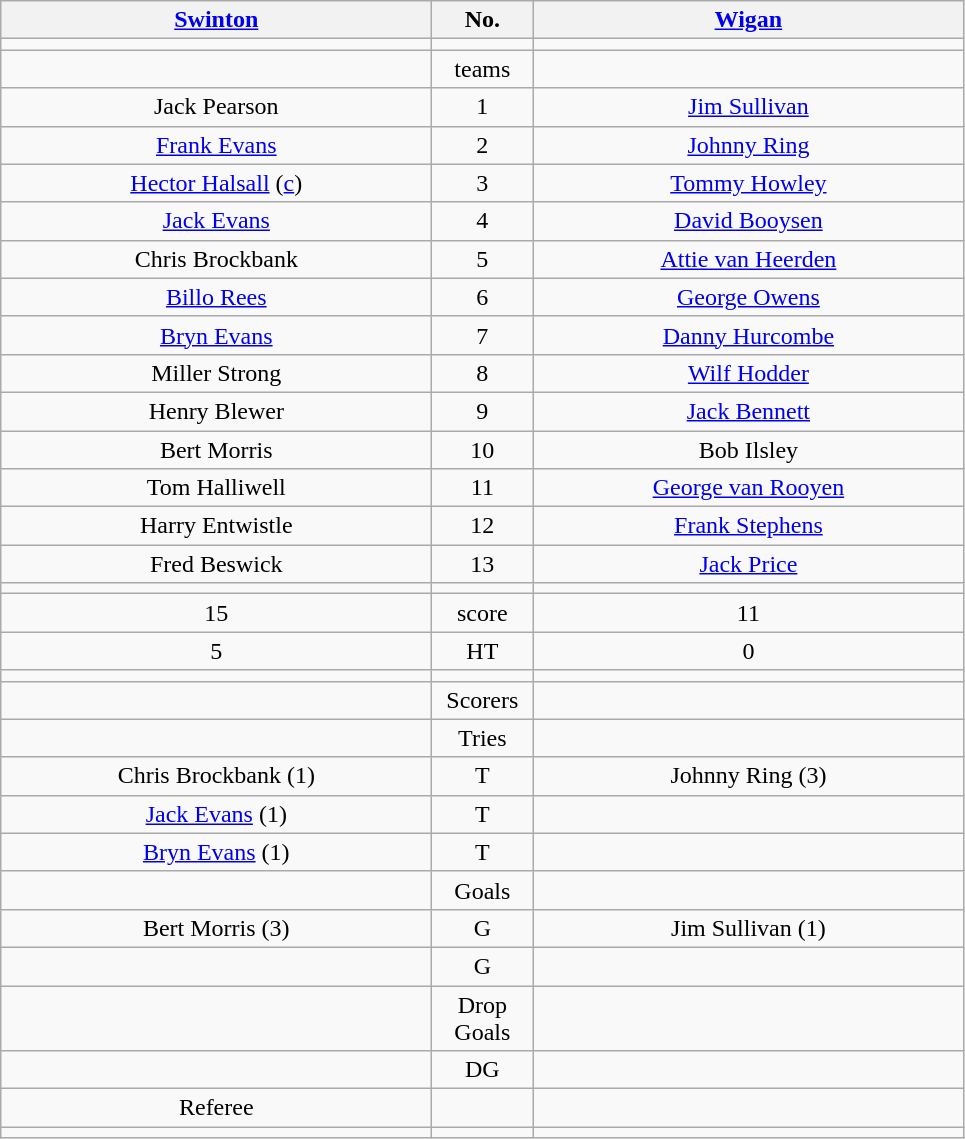<table class="wikitable" style="text-align:center;">
<tr>
<th width=280 abbr="Swinton"><a href='#'>Swinton</a></th>
<th width=60 abbr="Number">No.</th>
<th width=280 abbr="Wigan"><a href='#'>Wigan</a></th>
</tr>
<tr>
<td></td>
<td></td>
<td></td>
</tr>
<tr>
<td></td>
<td>teams</td>
<td></td>
</tr>
<tr>
<td>Jack Pearson</td>
<td>1</td>
<td><a href='#'>Jim Sullivan</a></td>
</tr>
<tr>
<td><a href='#'>Frank Evans</a></td>
<td>2</td>
<td><a href='#'>Johnny Ring</a></td>
</tr>
<tr>
<td><a href='#'>Hector Halsall</a> (<a href='#'>c</a>)</td>
<td>3</td>
<td><a href='#'>Tommy Howley</a></td>
</tr>
<tr>
<td><a href='#'>Jack Evans</a></td>
<td>4</td>
<td><a href='#'>David Booysen</a></td>
</tr>
<tr>
<td>Chris Brockbank</td>
<td>5</td>
<td><a href='#'>Attie van Heerden</a></td>
</tr>
<tr>
<td><a href='#'>Billo Rees</a></td>
<td>6</td>
<td><a href='#'>George Owens</a></td>
</tr>
<tr>
<td><a href='#'>Bryn Evans</a></td>
<td>7</td>
<td><a href='#'>Danny Hurcombe</a></td>
</tr>
<tr>
<td>Miller Strong</td>
<td>8</td>
<td><a href='#'>Wilf Hodder</a></td>
</tr>
<tr>
<td>Henry Blewer</td>
<td>9</td>
<td><a href='#'>Jack Bennett</a></td>
</tr>
<tr>
<td>Bert Morris</td>
<td>10</td>
<td>Bob Ilsley</td>
</tr>
<tr>
<td>Tom Halliwell</td>
<td>11</td>
<td><a href='#'>George van Rooyen</a></td>
</tr>
<tr>
<td>Harry Entwistle</td>
<td>12</td>
<td><a href='#'>Frank Stephens</a></td>
</tr>
<tr>
<td>Fred Beswick</td>
<td>13</td>
<td><a href='#'>Jack Price</a></td>
</tr>
<tr>
<td></td>
<td></td>
<td></td>
</tr>
<tr>
<td>15</td>
<td>score</td>
<td>11</td>
</tr>
<tr>
<td>5</td>
<td>HT</td>
<td>0</td>
</tr>
<tr>
<td></td>
<td></td>
<td></td>
</tr>
<tr>
<td></td>
<td>Scorers</td>
<td></td>
</tr>
<tr>
<td></td>
<td>Tries</td>
<td></td>
</tr>
<tr>
<td>Chris Brockbank (1)</td>
<td>T</td>
<td>Johnny Ring (3)</td>
</tr>
<tr>
<td><a href='#'>Jack Evans</a> (1)</td>
<td>T</td>
<td></td>
</tr>
<tr>
<td><a href='#'>Bryn Evans</a> (1)</td>
<td>T</td>
<td></td>
</tr>
<tr>
<td></td>
<td>Goals</td>
<td></td>
</tr>
<tr>
<td>Bert Morris (3)</td>
<td>G</td>
<td>Jim Sullivan (1)</td>
</tr>
<tr>
<td></td>
<td>G</td>
<td></td>
</tr>
<tr>
<td></td>
<td>Drop Goals</td>
<td></td>
</tr>
<tr>
<td></td>
<td>DG</td>
<td></td>
</tr>
<tr>
<td>Referee</td>
<td></td>
<td ()></td>
</tr>
<tr>
<td></td>
<td></td>
<td></td>
</tr>
</table>
